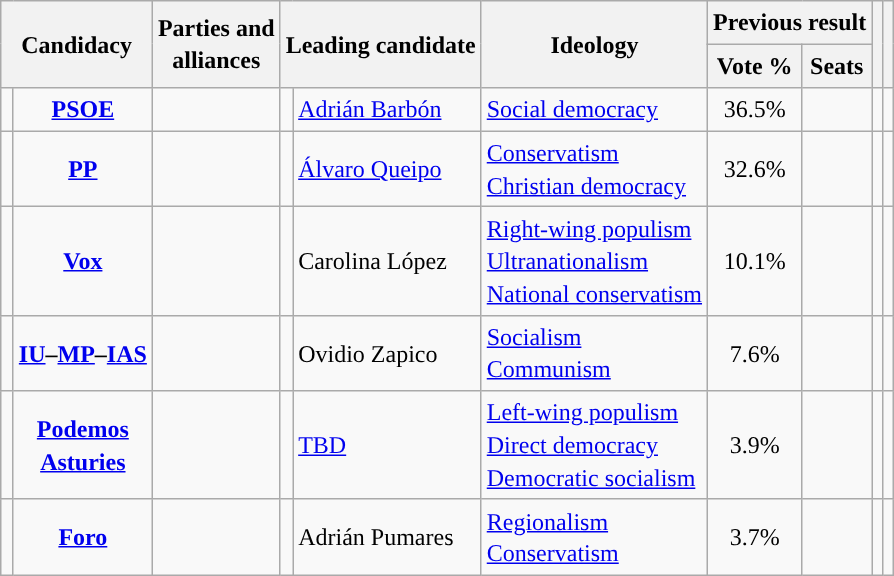<table class="wikitable" style="line-height:1.35em; text-align:left;">
<tr>
<th colspan="2" rowspan="2">Candidacy</th>
<th rowspan="2">Parties and<br>alliances</th>
<th colspan="2" rowspan="2">Leading candidate</th>
<th rowspan="2">Ideology</th>
<th colspan="2">Previous result</th>
<th rowspan="2"></th>
<th rowspan="2"></th>
</tr>
<tr>
<th>Vote %</th>
<th>Seats</th>
</tr>
<tr>
<td width="1" style="color:inherit;background:"></td>
<td align="center"><strong><a href='#'>PSOE</a></strong></td>
<td></td>
<td></td>
<td><a href='#'>Adrián Barbón</a></td>
<td><a href='#'>Social democracy</a></td>
<td align="center">36.5%</td>
<td></td>
<td></td>
<td></td>
</tr>
<tr>
<td style="color:inherit;background:"></td>
<td align="center"><strong><a href='#'>PP</a></strong></td>
<td></td>
<td></td>
<td><a href='#'>Álvaro Queipo</a></td>
<td><a href='#'>Conservatism</a><br><a href='#'>Christian democracy</a></td>
<td align="center">32.6%</td>
<td></td>
<td></td>
<td><br></td>
</tr>
<tr>
<td style="color:inherit;background:"></td>
<td align="center"><strong><a href='#'>Vox</a></strong></td>
<td></td>
<td></td>
<td>Carolina López</td>
<td><a href='#'>Right-wing populism</a><br><a href='#'>Ultranationalism</a><br><a href='#'>National conservatism</a></td>
<td align="center">10.1%</td>
<td></td>
<td></td>
<td></td>
</tr>
<tr>
<td style="color:inherit;background:"></td>
<td align="center"><strong><a href='#'>IU</a>–<a href='#'>MP</a>–<a href='#'>IAS</a></strong></td>
<td></td>
<td></td>
<td>Ovidio Zapico</td>
<td><a href='#'>Socialism</a><br><a href='#'>Communism</a></td>
<td align="center">7.6%</td>
<td></td>
<td></td>
<td></td>
</tr>
<tr>
<td style="color:inherit;background:"></td>
<td align="center"><strong><a href='#'>Podemos<br>Asturies</a></strong></td>
<td></td>
<td></td>
<td><a href='#'>TBD</a></td>
<td><a href='#'>Left-wing populism</a><br><a href='#'>Direct democracy</a><br><a href='#'>Democratic socialism</a></td>
<td align="center">3.9%</td>
<td></td>
<td></td>
<td></td>
</tr>
<tr>
<td style="color:inherit;background:"></td>
<td align="center"><strong><a href='#'>Foro</a></strong></td>
<td></td>
<td></td>
<td>Adrián Pumares</td>
<td><a href='#'>Regionalism</a><br><a href='#'>Conservatism</a></td>
<td align="center">3.7%</td>
<td></td>
<td></td>
<td></td>
</tr>
</table>
